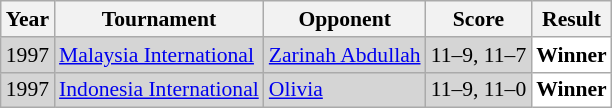<table class="sortable wikitable" style="font-size: 90%;">
<tr>
<th>Year</th>
<th>Tournament</th>
<th>Opponent</th>
<th>Score</th>
<th>Result</th>
</tr>
<tr style="background:#D5D5D5">
<td align="center">1997</td>
<td align="left"><a href='#'>Malaysia International</a></td>
<td align="left"> <a href='#'>Zarinah Abdullah</a></td>
<td align="left">11–9, 11–7</td>
<td style="text-align:left; background:white"> <strong>Winner</strong></td>
</tr>
<tr style="background:#D5D5D5">
<td align="center">1997</td>
<td align="left"><a href='#'>Indonesia International</a></td>
<td align="left"> <a href='#'>Olivia</a></td>
<td align="left">11–9, 11–0</td>
<td style="text-align:left; background:white"> <strong>Winner</strong></td>
</tr>
</table>
